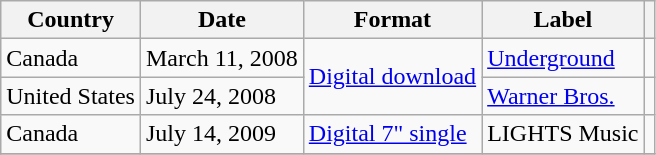<table class="wikitable">
<tr>
<th>Country</th>
<th>Date</th>
<th>Format</th>
<th>Label</th>
<th></th>
</tr>
<tr>
<td>Canada</td>
<td>March 11, 2008</td>
<td rowspan="2"><a href='#'>Digital download</a></td>
<td><a href='#'>Underground</a></td>
<td></td>
</tr>
<tr>
<td>United States</td>
<td>July 24, 2008</td>
<td><a href='#'>Warner Bros.</a></td>
<td></td>
</tr>
<tr>
<td>Canada</td>
<td>July 14, 2009</td>
<td><a href='#'>Digital 7" single</a></td>
<td>LIGHTS Music</td>
<td></td>
</tr>
<tr>
</tr>
</table>
